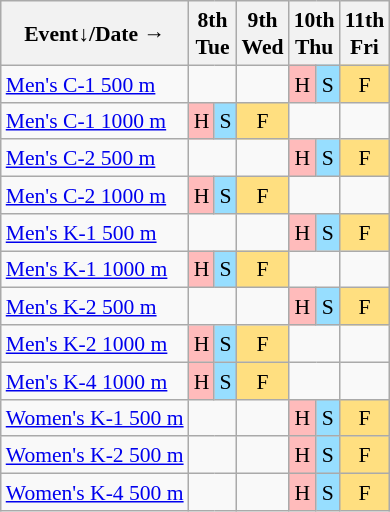<table class="wikitable" style="margin:0.5em auto; font-size:90%; line-height:1.25em; text-align:center;">
<tr>
<th>Event↓/Date →</th>
<th colspan=2>8th<br>Tue</th>
<th>9th<br>Wed</th>
<th colspan=2>10th<br>Thu</th>
<th>11th<br>Fri</th>
</tr>
<tr>
<td align="left"><a href='#'>Men's C-1 500 m</a></td>
<td colspan=2></td>
<td></td>
<td bgcolor="#FFBBBB">H</td>
<td bgcolor="#97DEFF">S</td>
<td bgcolor="#FFDF80">F</td>
</tr>
<tr>
<td align="left"><a href='#'>Men's C-1 1000 m</a></td>
<td bgcolor="#FFBBBB">H</td>
<td bgcolor="#97DEFF">S</td>
<td bgcolor="#FFDF80">F</td>
<td colspan=2></td>
<td></td>
</tr>
<tr>
<td align="left"><a href='#'>Men's C-2 500 m</a></td>
<td colspan=2></td>
<td></td>
<td bgcolor="#FFBBBB">H</td>
<td bgcolor="#97DEFF">S</td>
<td bgcolor="#FFDF80">F</td>
</tr>
<tr>
<td align="left"><a href='#'>Men's C-2 1000 m</a></td>
<td bgcolor="#FFBBBB">H</td>
<td bgcolor="#97DEFF">S</td>
<td bgcolor="#FFDF80">F</td>
<td colspan=2></td>
<td></td>
</tr>
<tr>
<td align="left"><a href='#'>Men's K-1 500 m</a></td>
<td colspan=2></td>
<td></td>
<td bgcolor="#FFBBBB">H</td>
<td bgcolor="#97DEFF">S</td>
<td bgcolor="#FFDF80">F</td>
</tr>
<tr>
<td align="left"><a href='#'>Men's K-1 1000 m</a></td>
<td bgcolor="#FFBBBB">H</td>
<td bgcolor="#97DEFF">S</td>
<td bgcolor="#FFDF80">F</td>
<td colspan=2></td>
<td></td>
</tr>
<tr>
<td align="left"><a href='#'>Men's K-2 500 m</a></td>
<td colspan=2></td>
<td></td>
<td bgcolor="#FFBBBB">H</td>
<td bgcolor="#97DEFF">S</td>
<td bgcolor="#FFDF80">F</td>
</tr>
<tr>
<td align="left"><a href='#'>Men's K-2 1000 m</a></td>
<td bgcolor="#FFBBBB">H</td>
<td bgcolor="#97DEFF">S</td>
<td bgcolor="#FFDF80">F</td>
<td colspan=2></td>
<td></td>
</tr>
<tr>
<td align="left"><a href='#'>Men's K-4 1000 m</a></td>
<td bgcolor="#FFBBBB">H</td>
<td bgcolor="#97DEFF">S</td>
<td bgcolor="#FFDF80">F</td>
<td colspan=2></td>
<td></td>
</tr>
<tr>
<td align="left"><a href='#'>Women's K-1 500 m</a></td>
<td colspan=2></td>
<td></td>
<td bgcolor="#FFBBBB">H</td>
<td bgcolor="#97DEFF">S</td>
<td bgcolor="#FFDF80">F</td>
</tr>
<tr>
<td align="left"><a href='#'>Women's K-2 500 m</a></td>
<td colspan=2></td>
<td></td>
<td bgcolor="#FFBBBB">H</td>
<td bgcolor="#97DEFF">S</td>
<td bgcolor="#FFDF80">F</td>
</tr>
<tr>
<td align="left"><a href='#'>Women's K-4 500 m</a></td>
<td colspan=2></td>
<td></td>
<td bgcolor="#FFBBBB">H</td>
<td bgcolor="#97DEFF">S</td>
<td bgcolor="#FFDF80">F</td>
</tr>
</table>
